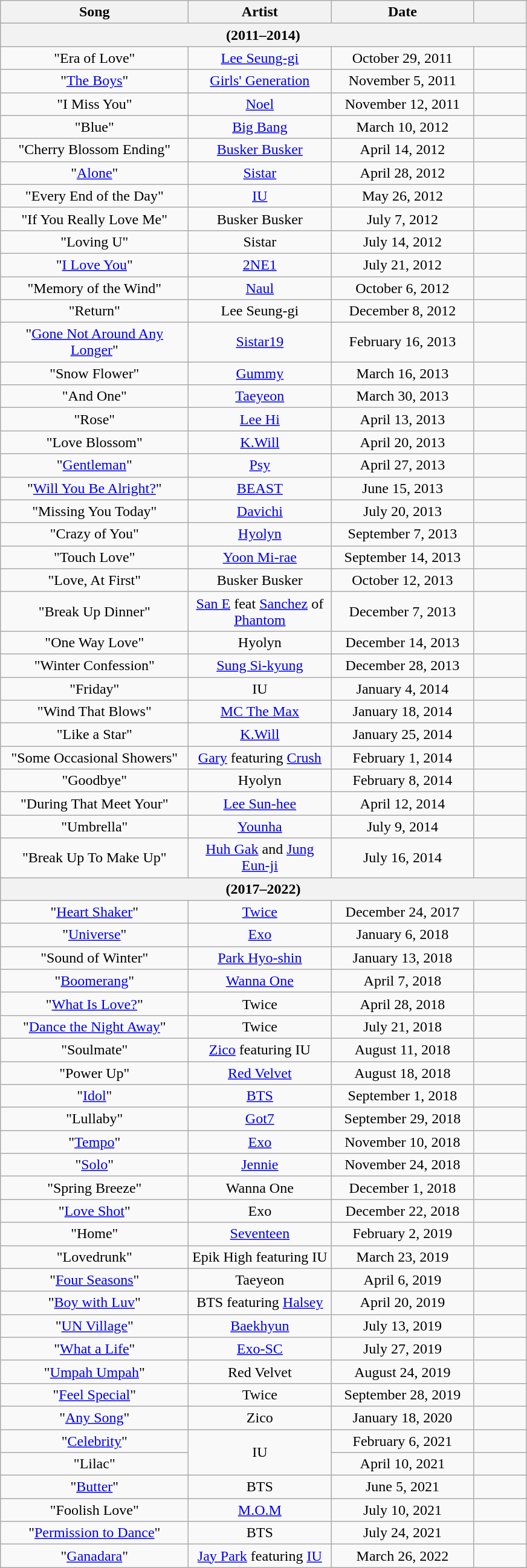<table class="wikitable" style="text-align: center;">
<tr>
<th width="200">Song</th>
<th width="150">Artist</th>
<th width="150">Date</th>
<th width="50"></th>
</tr>
<tr>
<th colspan="4">(2011–2014)</th>
</tr>
<tr>
<td>"Era of Love"</td>
<td><a href='#'>Lee Seung-gi</a></td>
<td>October 29, 2011</td>
<td></td>
</tr>
<tr>
<td>"<a href='#'>The Boys</a>"</td>
<td><a href='#'>Girls' Generation</a></td>
<td>November 5, 2011</td>
<td></td>
</tr>
<tr>
<td>"I Miss You"</td>
<td><a href='#'>Noel</a></td>
<td>November 12, 2011</td>
<td></td>
</tr>
<tr>
<td>"Blue"</td>
<td><a href='#'>Big Bang</a></td>
<td>March 10, 2012</td>
<td></td>
</tr>
<tr>
<td>"Cherry Blossom Ending"</td>
<td><a href='#'>Busker Busker</a></td>
<td>April 14, 2012</td>
<td></td>
</tr>
<tr>
<td>"<a href='#'>Alone</a>"</td>
<td><a href='#'>Sistar</a></td>
<td>April 28, 2012</td>
<td></td>
</tr>
<tr>
<td>"Every End of the Day"</td>
<td><a href='#'>IU</a></td>
<td>May 26, 2012</td>
<td></td>
</tr>
<tr>
<td>"If You Really Love Me"</td>
<td>Busker Busker</td>
<td>July 7, 2012</td>
<td></td>
</tr>
<tr>
<td>"Loving U"</td>
<td>Sistar</td>
<td>July 14, 2012</td>
<td></td>
</tr>
<tr>
<td>"<a href='#'>I Love You</a>"</td>
<td><a href='#'>2NE1</a></td>
<td>July 21, 2012</td>
<td></td>
</tr>
<tr>
<td>"Memory of the Wind"</td>
<td><a href='#'>Naul</a></td>
<td>October 6, 2012</td>
<td></td>
</tr>
<tr>
<td>"Return"</td>
<td>Lee Seung-gi</td>
<td>December 8, 2012</td>
<td></td>
</tr>
<tr>
<td>"<a href='#'>Gone Not Around Any Longer</a>"</td>
<td><a href='#'>Sistar19</a></td>
<td>February 16, 2013</td>
<td></td>
</tr>
<tr>
<td>"Snow Flower"</td>
<td><a href='#'>Gummy</a></td>
<td>March 16, 2013</td>
<td></td>
</tr>
<tr>
<td>"And One"</td>
<td><a href='#'>Taeyeon</a></td>
<td>March 30, 2013</td>
<td></td>
</tr>
<tr>
<td>"Rose"</td>
<td><a href='#'>Lee Hi</a></td>
<td>April 13, 2013</td>
<td></td>
</tr>
<tr>
<td>"Love Blossom"</td>
<td><a href='#'>K.Will</a></td>
<td>April 20, 2013</td>
<td></td>
</tr>
<tr>
<td>"<a href='#'>Gentleman</a>"</td>
<td><a href='#'>Psy</a></td>
<td>April 27, 2013</td>
<td></td>
</tr>
<tr>
<td>"<a href='#'>Will You Be Alright?</a>"</td>
<td><a href='#'>BEAST</a></td>
<td>June 15, 2013</td>
<td></td>
</tr>
<tr>
<td>"Missing You Today"</td>
<td><a href='#'>Davichi</a></td>
<td>July 20, 2013</td>
<td></td>
</tr>
<tr>
<td>"Crazy of You"</td>
<td><a href='#'>Hyolyn</a></td>
<td>September 7, 2013</td>
<td></td>
</tr>
<tr>
<td>"Touch Love"</td>
<td><a href='#'>Yoon Mi-rae</a></td>
<td>September 14, 2013</td>
<td></td>
</tr>
<tr>
<td>"Love, At First"</td>
<td>Busker Busker</td>
<td>October 12, 2013</td>
<td></td>
</tr>
<tr>
<td>"Break Up Dinner"</td>
<td><a href='#'>San E</a> feat <a href='#'>Sanchez</a> of <a href='#'>Phantom</a></td>
<td>December 7, 2013</td>
<td></td>
</tr>
<tr>
<td>"One Way Love"</td>
<td>Hyolyn</td>
<td>December 14, 2013</td>
<td></td>
</tr>
<tr>
<td>"Winter Confession"</td>
<td><a href='#'>Sung Si-kyung</a></td>
<td>December 28, 2013</td>
<td></td>
</tr>
<tr>
<td>"Friday"</td>
<td>IU</td>
<td>January 4, 2014</td>
<td></td>
</tr>
<tr>
<td>"Wind That Blows"</td>
<td><a href='#'>MC The Max</a></td>
<td>January 18, 2014</td>
<td></td>
</tr>
<tr>
<td>"Like a Star"</td>
<td><a href='#'>K.Will</a></td>
<td>January 25, 2014</td>
<td></td>
</tr>
<tr>
<td>"Some Occasional Showers"</td>
<td><a href='#'>Gary</a> featuring <a href='#'>Crush</a></td>
<td>February 1, 2014</td>
<td></td>
</tr>
<tr>
<td>"Goodbye"</td>
<td>Hyolyn</td>
<td>February 8, 2014</td>
<td></td>
</tr>
<tr>
<td>"During That Meet Your"</td>
<td><a href='#'>Lee Sun-hee</a></td>
<td>April 12, 2014</td>
<td></td>
</tr>
<tr>
<td>"Umbrella"</td>
<td><a href='#'>Younha</a></td>
<td>July 9, 2014</td>
<td></td>
</tr>
<tr>
<td>"Break Up To Make Up"</td>
<td><a href='#'>Huh Gak</a> and <a href='#'>Jung Eun-ji</a></td>
<td>July 16, 2014</td>
<td></td>
</tr>
<tr>
<th colspan="4">(2017–2022)</th>
</tr>
<tr>
<td>"<a href='#'>Heart Shaker</a>"</td>
<td><a href='#'>Twice</a></td>
<td>December 24, 2017 </td>
<td></td>
</tr>
<tr>
<td>"<a href='#'>Universe</a>"</td>
<td><a href='#'>Exo</a></td>
<td>January 6, 2018</td>
<td></td>
</tr>
<tr>
<td>"Sound of Winter"</td>
<td><a href='#'>Park Hyo-shin</a></td>
<td>January 13, 2018</td>
<td></td>
</tr>
<tr>
<td>"<a href='#'>Boomerang</a>"</td>
<td><a href='#'>Wanna One</a></td>
<td>April 7, 2018</td>
<td></td>
</tr>
<tr>
<td>"<a href='#'>What Is Love?</a>"</td>
<td>Twice</td>
<td>April 28, 2018</td>
<td></td>
</tr>
<tr>
<td>"<a href='#'>Dance the Night Away</a>"</td>
<td>Twice</td>
<td>July 21, 2018</td>
<td></td>
</tr>
<tr>
<td>"Soulmate"</td>
<td><a href='#'>Zico</a> featuring IU</td>
<td>August 11, 2018</td>
<td></td>
</tr>
<tr>
<td>"Power Up"</td>
<td><a href='#'>Red Velvet</a></td>
<td>August 18, 2018</td>
<td></td>
</tr>
<tr>
<td>"<a href='#'>Idol</a>"</td>
<td><a href='#'>BTS</a></td>
<td>September 1, 2018</td>
<td></td>
</tr>
<tr>
<td>"Lullaby"</td>
<td><a href='#'>Got7</a></td>
<td>September 29, 2018</td>
<td></td>
</tr>
<tr>
<td>"<a href='#'>Tempo</a>"</td>
<td><a href='#'>Exo</a></td>
<td>November 10, 2018</td>
<td></td>
</tr>
<tr>
<td>"<a href='#'>Solo</a>"</td>
<td><a href='#'>Jennie</a></td>
<td>November 24, 2018</td>
<td></td>
</tr>
<tr>
<td>"Spring Breeze"</td>
<td>Wanna One</td>
<td>December 1, 2018</td>
<td></td>
</tr>
<tr>
<td>"<a href='#'>Love Shot</a>"</td>
<td>Exo</td>
<td>December 22, 2018</td>
<td></td>
</tr>
<tr>
<td>"Home"</td>
<td><a href='#'>Seventeen</a></td>
<td>February 2, 2019</td>
<td></td>
</tr>
<tr>
<td>"Lovedrunk"</td>
<td>Epik High featuring IU</td>
<td>March 23, 2019</td>
<td></td>
</tr>
<tr>
<td>"<a href='#'>Four Seasons</a>"</td>
<td>Taeyeon</td>
<td>April 6, 2019</td>
<td></td>
</tr>
<tr>
<td>"<a href='#'>Boy with Luv</a>"</td>
<td>BTS featuring <a href='#'>Halsey</a></td>
<td>April 20, 2019</td>
<td></td>
</tr>
<tr>
<td>"<a href='#'>UN Village</a>"</td>
<td><a href='#'>Baekhyun</a></td>
<td>July 13, 2019</td>
<td></td>
</tr>
<tr>
<td>"<a href='#'>What a Life</a>"</td>
<td><a href='#'>Exo-SC</a></td>
<td>July 27, 2019</td>
<td></td>
</tr>
<tr>
<td>"<a href='#'>Umpah Umpah</a>"</td>
<td>Red Velvet</td>
<td>August 24, 2019</td>
<td></td>
</tr>
<tr>
<td>"<a href='#'>Feel Special</a>"</td>
<td>Twice</td>
<td>September 28, 2019</td>
<td></td>
</tr>
<tr>
<td>"<a href='#'>Any Song</a>"</td>
<td>Zico</td>
<td>January 18, 2020</td>
<td></td>
</tr>
<tr>
<td>"<a href='#'>Celebrity</a>"</td>
<td rowspan="2">IU</td>
<td>February 6, 2021</td>
<td></td>
</tr>
<tr>
<td>"Lilac"</td>
<td>April 10, 2021</td>
<td></td>
</tr>
<tr>
<td>"<a href='#'>Butter</a>"</td>
<td>BTS</td>
<td>June 5, 2021</td>
<td></td>
</tr>
<tr>
<td>"Foolish Love"</td>
<td><a href='#'>M.O.M</a></td>
<td>July 10, 2021</td>
<td></td>
</tr>
<tr>
<td>"<a href='#'>Permission to Dance</a>"</td>
<td>BTS</td>
<td>July 24, 2021</td>
<td></td>
</tr>
<tr>
<td>"<a href='#'>Ganadara</a>"</td>
<td><a href='#'>Jay Park</a> featuring <a href='#'>IU</a></td>
<td>March 26, 2022</td>
<td></td>
</tr>
</table>
